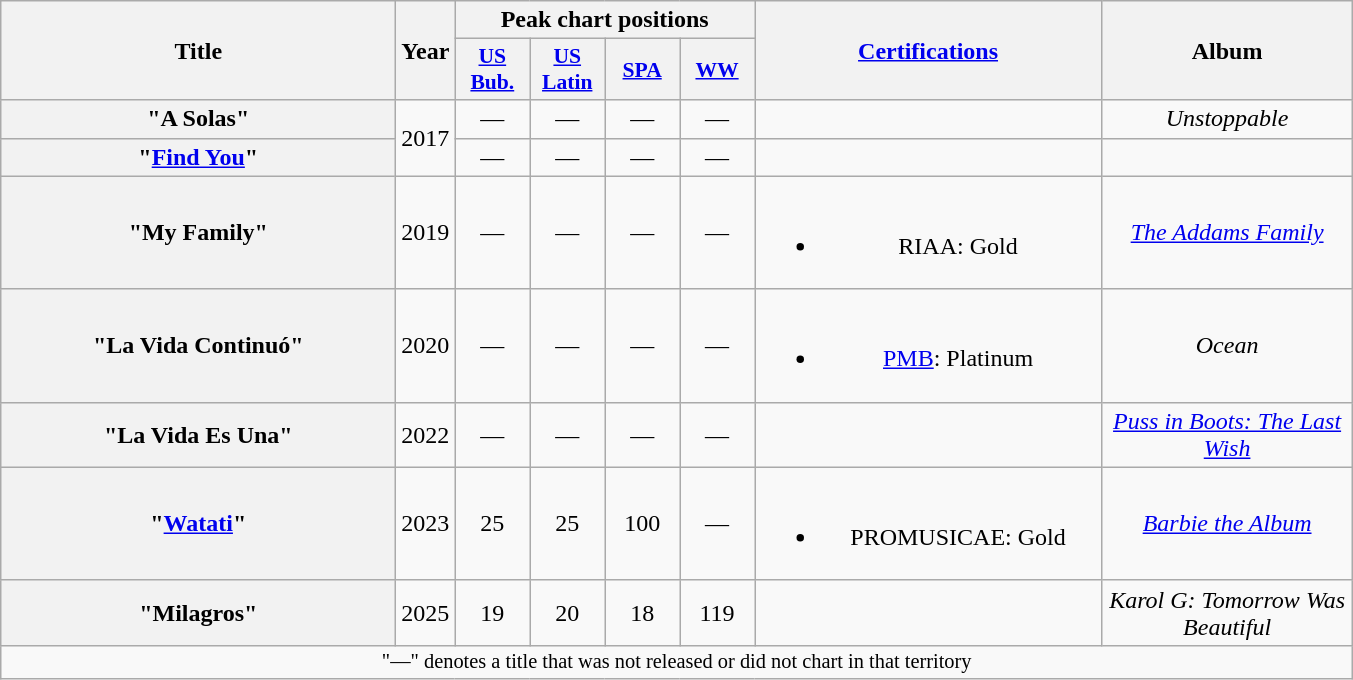<table class="wikitable plainrowheaders" style="text-align:center;">
<tr>
<th scope="col" rowspan="2" style="width:16em;">Title</th>
<th scope="col" rowspan="2">Year</th>
<th scope="col" colspan="4">Peak chart positions</th>
<th scope="col" rowspan="2" style="width:14em;"><a href='#'>Certifications</a></th>
<th scope="col" rowspan="2" style="width:10em;">Album</th>
</tr>
<tr>
<th scope="col" style="width:3em;font-size:90%;"><a href='#'>US<br>Bub.</a><br></th>
<th scope="col" style="width:3em;font-size:90%;"><a href='#'>US<br>Latin</a><br></th>
<th scope="col" style="width:3em;font-size:90%;"><a href='#'>SPA</a><br></th>
<th scope="col" style="width:3em;font-size:90%;"><a href='#'>WW</a><br></th>
</tr>
<tr>
<th scope="row">"A Solas"</th>
<td rowspan="2">2017</td>
<td>—</td>
<td>—</td>
<td>—</td>
<td>—</td>
<td></td>
<td><em>Unstoppable</em></td>
</tr>
<tr>
<th scope="row">"<a href='#'>Find You</a>"<br></th>
<td>—</td>
<td>—</td>
<td>—</td>
<td>—</td>
<td></td>
<td></td>
</tr>
<tr>
<th scope="row">"My Family"<br></th>
<td rowspan="1">2019</td>
<td>—</td>
<td>—</td>
<td>—</td>
<td>—</td>
<td><br><ul><li>RIAA: Gold</li></ul></td>
<td><em><a href='#'>The Addams Family</a></em></td>
</tr>
<tr>
<th scope="row">"La Vida Continuó"<br></th>
<td rowspan="1">2020</td>
<td>—</td>
<td>—</td>
<td>—</td>
<td>—</td>
<td><br><ul><li><a href='#'>PMB</a>: Platinum</li></ul></td>
<td><em>Ocean</em></td>
</tr>
<tr>
<th scope="row">"La Vida Es Una"</th>
<td>2022</td>
<td>—</td>
<td>—</td>
<td>—</td>
<td>—</td>
<td></td>
<td><em><a href='#'>Puss in Boots: The Last Wish</a></em></td>
</tr>
<tr>
<th scope="row">"<a href='#'>Watati</a>"<br></th>
<td>2023</td>
<td>25</td>
<td>25</td>
<td>100</td>
<td>—</td>
<td><br><ul><li>PROMUSICAE: Gold</li></ul></td>
<td><em><a href='#'>Barbie the Album</a></em></td>
</tr>
<tr>
<th scope="row">"Milagros"</th>
<td>2025</td>
<td>19</td>
<td>20</td>
<td>18</td>
<td>119</td>
<td></td>
<td><em>Karol G: Tomorrow Was Beautiful</em></td>
</tr>
<tr>
<td colspan="18" style="font-size:85%">"—" denotes a title that was not released or did not chart in that territory</td>
</tr>
</table>
